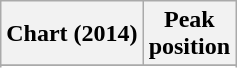<table class="wikitable sortable plainrowheaders">
<tr>
<th>Chart (2014)</th>
<th>Peak<br>position</th>
</tr>
<tr>
</tr>
<tr>
</tr>
<tr>
</tr>
<tr>
</tr>
<tr>
</tr>
<tr>
</tr>
</table>
